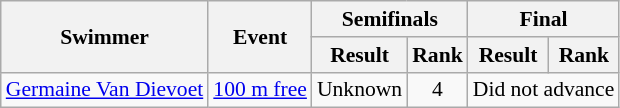<table class=wikitable style="font-size:90%">
<tr>
<th rowspan=2>Swimmer</th>
<th rowspan=2>Event</th>
<th colspan=2>Semifinals</th>
<th colspan=2>Final</th>
</tr>
<tr>
<th>Result</th>
<th>Rank</th>
<th>Result</th>
<th>Rank</th>
</tr>
<tr>
<td><a href='#'>Germaine Van Dievoet</a></td>
<td><a href='#'>100 m free</a></td>
<td align=center>Unknown</td>
<td align=center>4</td>
<td align=center colspan=2>Did not advance</td>
</tr>
</table>
